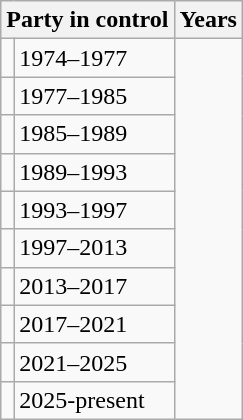<table class="wikitable">
<tr>
<th colspan="2">Party in control</th>
<th>Years</th>
</tr>
<tr>
<td></td>
<td>1974–1977</td>
</tr>
<tr>
<td></td>
<td>1977–1985</td>
</tr>
<tr>
<td></td>
<td>1985–1989</td>
</tr>
<tr>
<td></td>
<td>1989–1993</td>
</tr>
<tr>
<td></td>
<td>1993–1997</td>
</tr>
<tr>
<td></td>
<td>1997–2013</td>
</tr>
<tr>
<td></td>
<td>2013–2017</td>
</tr>
<tr>
<td></td>
<td>2017–2021</td>
</tr>
<tr>
<td></td>
<td>2021–2025</td>
</tr>
<tr>
<td></td>
<td>2025-present</td>
</tr>
</table>
